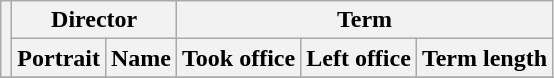<table class="wikitable sortable" style="text-align:center;">
<tr>
<th rowspan=2></th>
<th colspan=2>Director</th>
<th colspan=3>Term</th>
</tr>
<tr>
<th>Portrait</th>
<th>Name</th>
<th>Took office</th>
<th>Left office</th>
<th>Term length</th>
</tr>
<tr>
</tr>
</table>
